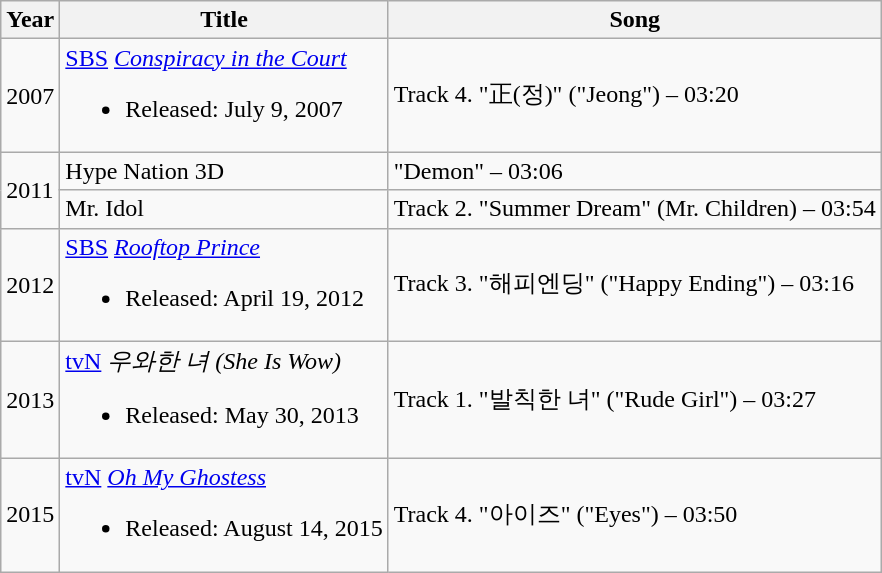<table class="wikitable">
<tr>
<th scope="col">Year</th>
<th scope="col">Title</th>
<th>Song</th>
</tr>
<tr>
<td>2007</td>
<td><a href='#'>SBS</a> <em><a href='#'>Conspiracy in the Court</a></em><br><ul><li>Released: July 9, 2007</li></ul></td>
<td>Track 4. "正(정)" ("Jeong") – 03:20</td>
</tr>
<tr>
<td rowspan="2">2011<br></td>
<td>Hype Nation 3D</td>
<td>"Demon" – 03:06</td>
</tr>
<tr>
<td>Mr. Idol</td>
<td>Track 2. "Summer Dream" (Mr. Children) – 03:54</td>
</tr>
<tr>
<td>2012</td>
<td><a href='#'>SBS</a> <em><a href='#'>Rooftop Prince</a></em><br><ul><li>Released: April 19, 2012</li></ul></td>
<td>Track 3. "해피엔딩" ("Happy Ending") – 03:16</td>
</tr>
<tr>
<td>2013</td>
<td><a href='#'>tvN</a> <em>우와한 녀 (She Is Wow)</em><br><ul><li>Released: May 30, 2013</li></ul></td>
<td>Track 1. "발칙한 녀" ("Rude Girl") – 03:27</td>
</tr>
<tr>
<td>2015</td>
<td><a href='#'>tvN</a> <em><a href='#'>Oh My Ghostess</a></em><br><ul><li>Released: August 14, 2015</li></ul></td>
<td>Track 4. "아이즈" ("Eyes") – 03:50</td>
</tr>
</table>
